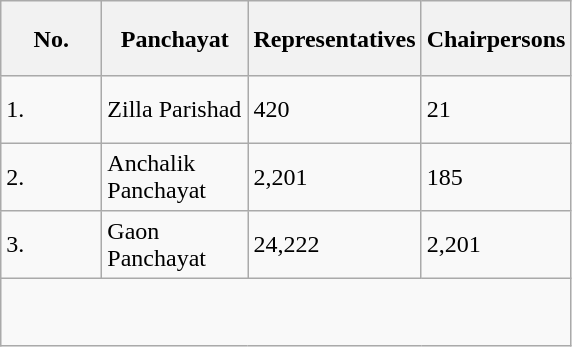<table class="wikitable">
<tr style="height: 50px;">
<th scope="col" style="width:60px;">No.</th>
<th scope="col" style="width:90px;">Panchayat</th>
<th scope="col" style="width:60px;">Representatives</th>
<th scope="col" style="width:60px;">Chairpersons</th>
</tr>
<tr style="height: 45px;">
<td>1.</td>
<td>Zilla Parishad</td>
<td>420</td>
<td>21</td>
</tr>
<tr style="height: 45px;">
<td>2.</td>
<td>Anchalik Panchayat</td>
<td>2,201</td>
<td>185</td>
</tr>
<tr style="height: 45px;">
<td>3.</td>
<td>Gaon Panchayat</td>
<td>24,222</td>
<td>2,201</td>
</tr>
<tr style="height: 45px;">
</tr>
</table>
